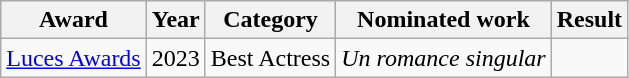<table class="wikitable sortable">
<tr>
<th>Award</th>
<th>Year</th>
<th>Category</th>
<th>Nominated work</th>
<th>Result</th>
</tr>
<tr>
<td><a href='#'>Luces Awards</a></td>
<td>2023</td>
<td>Best Actress</td>
<td><em>Un romance singular</em></td>
<td></td>
</tr>
</table>
